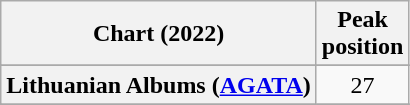<table class="wikitable sortable plainrowheaders" style="text-align:center">
<tr>
<th scope="col">Chart (2022)</th>
<th scope="col">Peak<br>position</th>
</tr>
<tr>
</tr>
<tr>
</tr>
<tr>
<th scope="row">Lithuanian Albums (<a href='#'>AGATA</a>)</th>
<td>27</td>
</tr>
<tr>
</tr>
<tr>
</tr>
</table>
